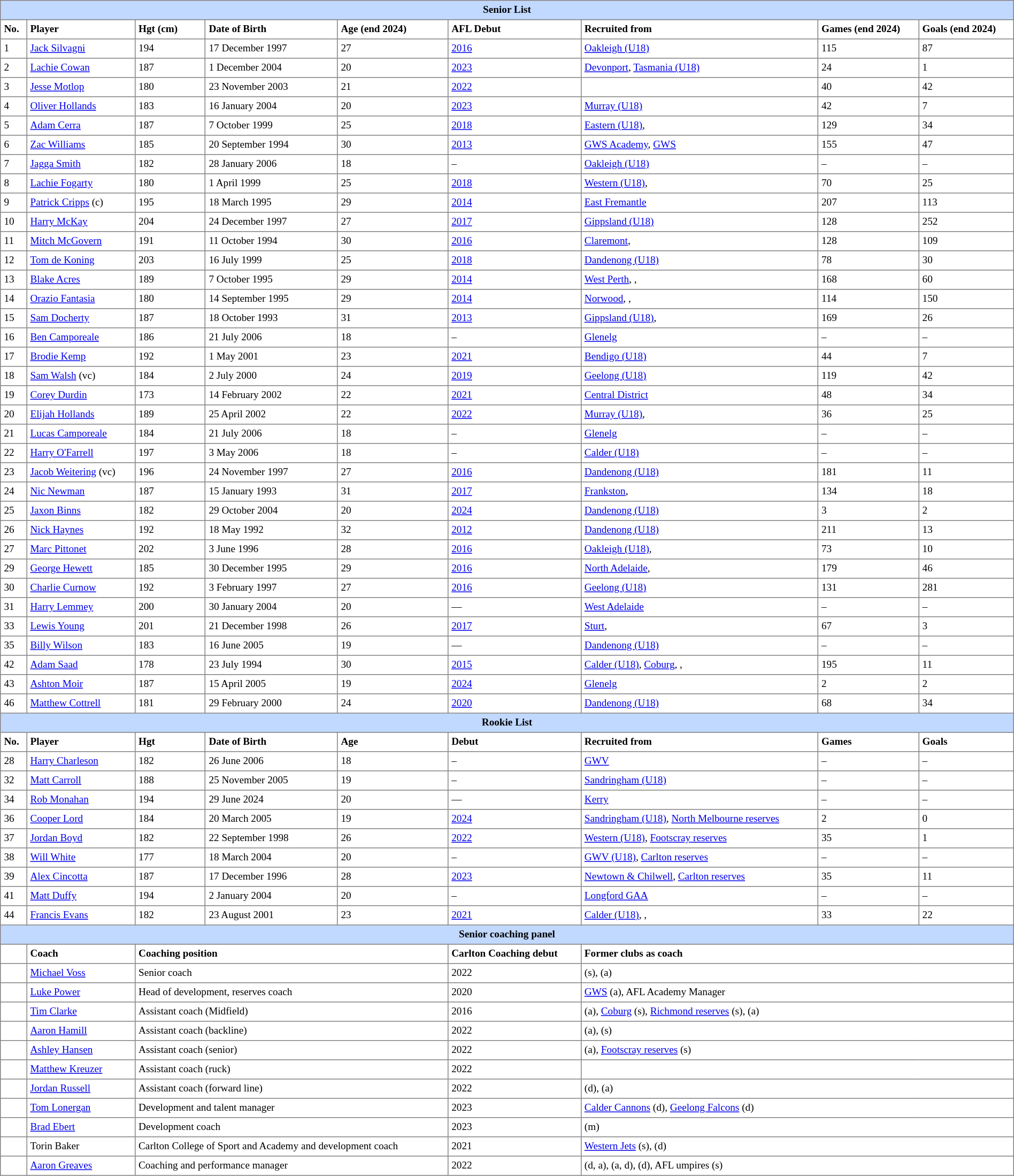<table border="1" cellpadding="4" cellspacing="0"  style="text-align:left; font-size:80%; border-collapse:collapse; width:100%;">
<tr style="background:#C1D8FF; text-align:center;">
<th colspan="9">Senior List</th>
</tr>
<tr>
<th>No.</th>
<th>Player</th>
<th>Hgt (cm)</th>
<th>Date of Birth</th>
<th>Age (end 2024)</th>
<th>AFL Debut</th>
<th>Recruited from</th>
<th>Games (end 2024)</th>
<th>Goals (end 2024)</th>
</tr>
<tr>
<td>1</td>
<td><a href='#'>Jack Silvagni</a></td>
<td>194</td>
<td>17 December 1997</td>
<td>27</td>
<td><a href='#'>2016</a></td>
<td><a href='#'>Oakleigh (U18)</a></td>
<td>115</td>
<td>87</td>
</tr>
<tr>
<td>2</td>
<td><a href='#'>Lachie Cowan</a></td>
<td>187</td>
<td>1 December 2004</td>
<td>20</td>
<td><a href='#'>2023</a></td>
<td><a href='#'>Devonport</a>, <a href='#'>Tasmania (U18)</a></td>
<td>24</td>
<td>1</td>
</tr>
<tr>
<td>3</td>
<td><a href='#'>Jesse Motlop</a></td>
<td>180</td>
<td>23 November 2003</td>
<td>21</td>
<td><a href='#'>2022</a></td>
<td></td>
<td>40</td>
<td>42</td>
</tr>
<tr>
<td>4</td>
<td><a href='#'>Oliver Hollands</a></td>
<td>183</td>
<td>16 January 2004</td>
<td>20</td>
<td><a href='#'>2023</a></td>
<td><a href='#'>Murray (U18)</a></td>
<td>42</td>
<td>7</td>
</tr>
<tr>
<td>5</td>
<td><a href='#'>Adam Cerra</a></td>
<td>187</td>
<td>7 October 1999</td>
<td>25</td>
<td><a href='#'>2018</a></td>
<td><a href='#'>Eastern (U18)</a>, </td>
<td>129</td>
<td>34</td>
</tr>
<tr>
<td>6</td>
<td><a href='#'>Zac Williams</a></td>
<td>185</td>
<td>20 September 1994</td>
<td>30</td>
<td><a href='#'>2013</a></td>
<td><a href='#'>GWS Academy</a>, <a href='#'>GWS</a></td>
<td>155</td>
<td>47</td>
</tr>
<tr>
<td>7</td>
<td><a href='#'>Jagga Smith</a></td>
<td>182</td>
<td>28 January 2006</td>
<td>18</td>
<td>–</td>
<td><a href='#'>Oakleigh (U18)</a></td>
<td>–</td>
<td>–</td>
</tr>
<tr>
<td>8</td>
<td><a href='#'>Lachie Fogarty</a></td>
<td>180</td>
<td>1 April 1999</td>
<td>25</td>
<td><a href='#'>2018</a></td>
<td><a href='#'>Western (U18)</a>, </td>
<td>70</td>
<td>25</td>
</tr>
<tr>
<td>9</td>
<td><a href='#'>Patrick Cripps</a> (c)</td>
<td>195</td>
<td>18 March 1995</td>
<td>29</td>
<td><a href='#'>2014</a></td>
<td><a href='#'>East Fremantle</a></td>
<td>207</td>
<td>113</td>
</tr>
<tr>
<td>10</td>
<td><a href='#'>Harry McKay</a></td>
<td>204</td>
<td>24 December 1997</td>
<td>27</td>
<td><a href='#'>2017</a></td>
<td><a href='#'>Gippsland (U18)</a></td>
<td>128</td>
<td>252</td>
</tr>
<tr>
<td>11</td>
<td><a href='#'>Mitch McGovern</a></td>
<td>191</td>
<td>11 October 1994</td>
<td>30</td>
<td><a href='#'>2016</a></td>
<td><a href='#'>Claremont</a>, </td>
<td>128</td>
<td>109</td>
</tr>
<tr>
<td>12</td>
<td><a href='#'>Tom de Koning</a></td>
<td>203</td>
<td>16 July 1999</td>
<td>25</td>
<td><a href='#'>2018</a></td>
<td><a href='#'>Dandenong (U18)</a></td>
<td>78</td>
<td>30</td>
</tr>
<tr>
<td>13</td>
<td><a href='#'>Blake Acres</a></td>
<td>189</td>
<td>7 October 1995</td>
<td>29</td>
<td><a href='#'>2014</a></td>
<td><a href='#'>West Perth</a>, , </td>
<td>168</td>
<td>60</td>
</tr>
<tr>
<td>14</td>
<td><a href='#'>Orazio Fantasia</a></td>
<td>180</td>
<td>14 September 1995</td>
<td>29</td>
<td><a href='#'>2014</a></td>
<td><a href='#'>Norwood</a>, , </td>
<td>114</td>
<td>150</td>
</tr>
<tr>
<td>15</td>
<td><a href='#'>Sam Docherty</a></td>
<td>187</td>
<td>18 October 1993</td>
<td>31</td>
<td><a href='#'>2013</a></td>
<td><a href='#'>Gippsland (U18)</a>, </td>
<td>169</td>
<td>26</td>
</tr>
<tr>
<td>16</td>
<td><a href='#'>Ben Camporeale</a></td>
<td>186</td>
<td>21 July 2006</td>
<td>18</td>
<td>–</td>
<td><a href='#'>Glenelg</a></td>
<td>–</td>
<td>–</td>
</tr>
<tr>
<td>17</td>
<td><a href='#'>Brodie Kemp</a></td>
<td>192</td>
<td>1 May 2001</td>
<td>23</td>
<td><a href='#'>2021</a></td>
<td><a href='#'>Bendigo (U18)</a></td>
<td>44</td>
<td>7</td>
</tr>
<tr>
<td>18</td>
<td><a href='#'>Sam Walsh</a> (vc)</td>
<td>184</td>
<td>2 July 2000</td>
<td>24</td>
<td><a href='#'>2019</a></td>
<td><a href='#'>Geelong (U18)</a></td>
<td>119</td>
<td>42</td>
</tr>
<tr>
<td>19</td>
<td><a href='#'>Corey Durdin</a></td>
<td>173</td>
<td>14 February 2002</td>
<td>22</td>
<td><a href='#'>2021</a></td>
<td><a href='#'>Central District</a></td>
<td>48</td>
<td>34</td>
</tr>
<tr>
<td>20</td>
<td><a href='#'>Elijah Hollands</a></td>
<td>189</td>
<td>25 April 2002</td>
<td>22</td>
<td><a href='#'>2022</a></td>
<td><a href='#'>Murray (U18)</a>, </td>
<td>36</td>
<td>25</td>
</tr>
<tr>
<td>21</td>
<td><a href='#'>Lucas Camporeale</a></td>
<td>184</td>
<td>21 July 2006</td>
<td>18</td>
<td>–</td>
<td><a href='#'>Glenelg</a></td>
<td>–</td>
<td>–</td>
</tr>
<tr>
<td>22</td>
<td><a href='#'>Harry O'Farrell</a></td>
<td>197</td>
<td>3 May 2006</td>
<td>18</td>
<td>–</td>
<td><a href='#'>Calder (U18)</a></td>
<td>–</td>
<td>–</td>
</tr>
<tr>
<td>23</td>
<td><a href='#'>Jacob Weitering</a> (vc)</td>
<td>196</td>
<td>24 November 1997</td>
<td>27</td>
<td><a href='#'>2016</a></td>
<td><a href='#'>Dandenong (U18)</a></td>
<td>181</td>
<td>11</td>
</tr>
<tr>
<td>24</td>
<td><a href='#'>Nic Newman</a></td>
<td>187</td>
<td>15 January 1993</td>
<td>31</td>
<td><a href='#'>2017</a></td>
<td><a href='#'>Frankston</a>, </td>
<td>134</td>
<td>18</td>
</tr>
<tr>
<td>25</td>
<td><a href='#'>Jaxon Binns</a></td>
<td>182</td>
<td>29 October 2004</td>
<td>20</td>
<td><a href='#'>2024</a></td>
<td><a href='#'>Dandenong (U18)</a></td>
<td>3</td>
<td>2</td>
</tr>
<tr>
<td>26</td>
<td><a href='#'>Nick Haynes</a></td>
<td>192</td>
<td>18 May 1992</td>
<td>32</td>
<td><a href='#'>2012</a></td>
<td><a href='#'>Dandenong (U18)</a></td>
<td>211</td>
<td>13</td>
</tr>
<tr>
<td>27</td>
<td><a href='#'>Marc Pittonet</a></td>
<td>202</td>
<td>3 June 1996</td>
<td>28</td>
<td><a href='#'>2016</a></td>
<td><a href='#'>Oakleigh (U18)</a>, </td>
<td>73</td>
<td>10</td>
</tr>
<tr>
<td>29</td>
<td><a href='#'>George Hewett</a></td>
<td>185</td>
<td>30 December 1995</td>
<td>29</td>
<td><a href='#'>2016</a></td>
<td><a href='#'>North Adelaide</a>, </td>
<td>179</td>
<td>46</td>
</tr>
<tr>
<td>30</td>
<td><a href='#'>Charlie Curnow</a></td>
<td>192</td>
<td>3 February 1997</td>
<td>27</td>
<td><a href='#'>2016</a></td>
<td><a href='#'>Geelong (U18)</a></td>
<td>131</td>
<td>281</td>
</tr>
<tr>
<td>31</td>
<td><a href='#'>Harry Lemmey</a></td>
<td>200</td>
<td>30 January 2004</td>
<td>20</td>
<td>—</td>
<td><a href='#'>West Adelaide</a></td>
<td>–</td>
<td>–</td>
</tr>
<tr>
<td>33</td>
<td><a href='#'>Lewis Young</a></td>
<td>201</td>
<td>21 December 1998</td>
<td>26</td>
<td><a href='#'>2017</a></td>
<td><a href='#'>Sturt</a>, </td>
<td>67</td>
<td>3</td>
</tr>
<tr>
<td>35</td>
<td><a href='#'>Billy Wilson</a></td>
<td>183</td>
<td>16 June 2005</td>
<td>19</td>
<td>—</td>
<td><a href='#'>Dandenong (U18)</a></td>
<td>–</td>
<td>–</td>
</tr>
<tr>
<td>42</td>
<td><a href='#'>Adam Saad</a></td>
<td>178</td>
<td>23 July 1994</td>
<td>30</td>
<td><a href='#'>2015</a></td>
<td><a href='#'>Calder (U18)</a>, <a href='#'>Coburg</a>, , </td>
<td>195</td>
<td>11</td>
</tr>
<tr>
<td>43</td>
<td><a href='#'>Ashton Moir</a></td>
<td>187</td>
<td>15 April 2005</td>
<td>19</td>
<td><a href='#'>2024</a></td>
<td><a href='#'>Glenelg</a></td>
<td>2</td>
<td>2</td>
</tr>
<tr>
<td>46</td>
<td><a href='#'>Matthew Cottrell</a></td>
<td>181</td>
<td>29 February 2000</td>
<td>24</td>
<td><a href='#'>2020</a></td>
<td><a href='#'>Dandenong (U18)</a></td>
<td>68</td>
<td>34</td>
</tr>
<tr>
<th colspan="9" style="background:#C1D8FF; text-align:center;">Rookie List</th>
</tr>
<tr>
<th>No.</th>
<th>Player</th>
<th>Hgt</th>
<th>Date of Birth</th>
<th>Age</th>
<th>Debut</th>
<th>Recruited from</th>
<th>Games</th>
<th>Goals</th>
</tr>
<tr>
<td>28</td>
<td><a href='#'>Harry Charleson</a></td>
<td>182</td>
<td>26 June 2006</td>
<td>18</td>
<td>–</td>
<td><a href='#'>GWV</a></td>
<td>–</td>
<td>–</td>
</tr>
<tr>
<td>32</td>
<td><a href='#'>Matt Carroll</a></td>
<td>188</td>
<td>25 November 2005</td>
<td>19</td>
<td>–</td>
<td><a href='#'>Sandringham (U18)</a></td>
<td>–</td>
<td>–</td>
</tr>
<tr>
<td>34</td>
<td><a href='#'>Rob Monahan</a></td>
<td>194</td>
<td>29 June 2024</td>
<td>20</td>
<td>—</td>
<td><a href='#'>Kerry</a></td>
<td>–</td>
<td>–</td>
</tr>
<tr>
<td>36</td>
<td><a href='#'>Cooper Lord</a></td>
<td>184</td>
<td>20 March 2005</td>
<td>19</td>
<td><a href='#'>2024</a></td>
<td><a href='#'>Sandringham (U18)</a>, <a href='#'>North Melbourne reserves</a></td>
<td>2</td>
<td>0</td>
</tr>
<tr>
<td>37</td>
<td><a href='#'>Jordan Boyd</a></td>
<td>182</td>
<td>22 September 1998</td>
<td>26</td>
<td><a href='#'>2022</a></td>
<td><a href='#'>Western (U18)</a>, <a href='#'>Footscray reserves</a></td>
<td>35</td>
<td>1</td>
</tr>
<tr>
<td>38</td>
<td><a href='#'>Will White</a></td>
<td>177</td>
<td>18 March 2004</td>
<td>20</td>
<td>–</td>
<td><a href='#'>GWV (U18)</a>, <a href='#'>Carlton reserves</a></td>
<td>–</td>
<td>–</td>
</tr>
<tr>
<td>39</td>
<td><a href='#'>Alex Cincotta</a></td>
<td>187</td>
<td>17 December 1996</td>
<td>28</td>
<td><a href='#'>2023</a></td>
<td><a href='#'>Newtown & Chilwell</a>, <a href='#'>Carlton reserves</a></td>
<td>35</td>
<td>11</td>
</tr>
<tr>
<td>41</td>
<td><a href='#'>Matt Duffy</a></td>
<td>194</td>
<td>2 January 2004</td>
<td>20</td>
<td>–</td>
<td><a href='#'>Longford GAA</a></td>
<td>–</td>
<td>–</td>
</tr>
<tr>
<td>44</td>
<td><a href='#'>Francis Evans</a></td>
<td>182</td>
<td>23 August 2001</td>
<td>23</td>
<td><a href='#'>2021</a></td>
<td><a href='#'>Calder (U18)</a>, , </td>
<td>33</td>
<td>22</td>
</tr>
<tr>
<th colspan="10" style="background:#C1D8FF; text-align:center;">Senior coaching panel</th>
</tr>
<tr>
<th></th>
<th>Coach</th>
<th colspan="3">Coaching position</th>
<th>Carlton Coaching debut</th>
<th colspan="3">Former clubs as coach</th>
</tr>
<tr>
<td></td>
<td><a href='#'>Michael Voss</a></td>
<td colspan="3">Senior coach</td>
<td>2022</td>
<td colspan="3"> (s),  (a)</td>
</tr>
<tr>
<td></td>
<td><a href='#'>Luke Power</a></td>
<td colspan="3">Head of development, reserves coach</td>
<td>2020</td>
<td colspan="3"><a href='#'>GWS</a> (a), AFL Academy Manager</td>
</tr>
<tr>
<td></td>
<td><a href='#'>Tim Clarke</a></td>
<td colspan="3">Assistant coach (Midfield)</td>
<td>2016</td>
<td colspan="4"> (a), <a href='#'>Coburg</a> (s), <a href='#'>Richmond reserves</a> (s),  (a)</td>
</tr>
<tr>
<td></td>
<td><a href='#'>Aaron Hamill</a></td>
<td colspan="3">Assistant coach (backline)</td>
<td>2022</td>
<td colspan="3"> (a),  (s)</td>
</tr>
<tr>
<td></td>
<td><a href='#'>Ashley Hansen</a></td>
<td colspan="3">Assistant coach (senior)</td>
<td>2022</td>
<td colspan="3"> (a), <a href='#'>Footscray reserves</a> (s)</td>
</tr>
<tr>
<td></td>
<td><a href='#'>Matthew Kreuzer</a></td>
<td colspan="3">Assistant coach (ruck)</td>
<td>2022</td>
<td colspan="3"></td>
</tr>
<tr>
<td></td>
<td><a href='#'>Jordan Russell</a></td>
<td colspan="3">Assistant coach (forward line)</td>
<td>2022</td>
<td colspan="3"> (d),  (a)</td>
</tr>
<tr>
<td></td>
<td><a href='#'>Tom Lonergan</a></td>
<td colspan="3">Development and talent manager</td>
<td>2023</td>
<td colspan="3"><a href='#'>Calder Cannons</a> (d), <a href='#'>Geelong Falcons</a> (d)</td>
</tr>
<tr>
<td></td>
<td><a href='#'>Brad Ebert</a></td>
<td colspan="3">Development coach</td>
<td>2023</td>
<td colspan="3"> (m)</td>
</tr>
<tr>
<td></td>
<td>Torin Baker</td>
<td colspan="3">Carlton College of Sport and Academy and development coach</td>
<td>2021</td>
<td colspan="3"><a href='#'>Western Jets</a> (s),  (d)</td>
</tr>
<tr>
<td></td>
<td><a href='#'>Aaron Greaves</a></td>
<td colspan="3">Coaching and performance manager</td>
<td>2022</td>
<td colspan="4"> (d, a),  (a, d),  (d), AFL umpires (s)</td>
</tr>
</table>
